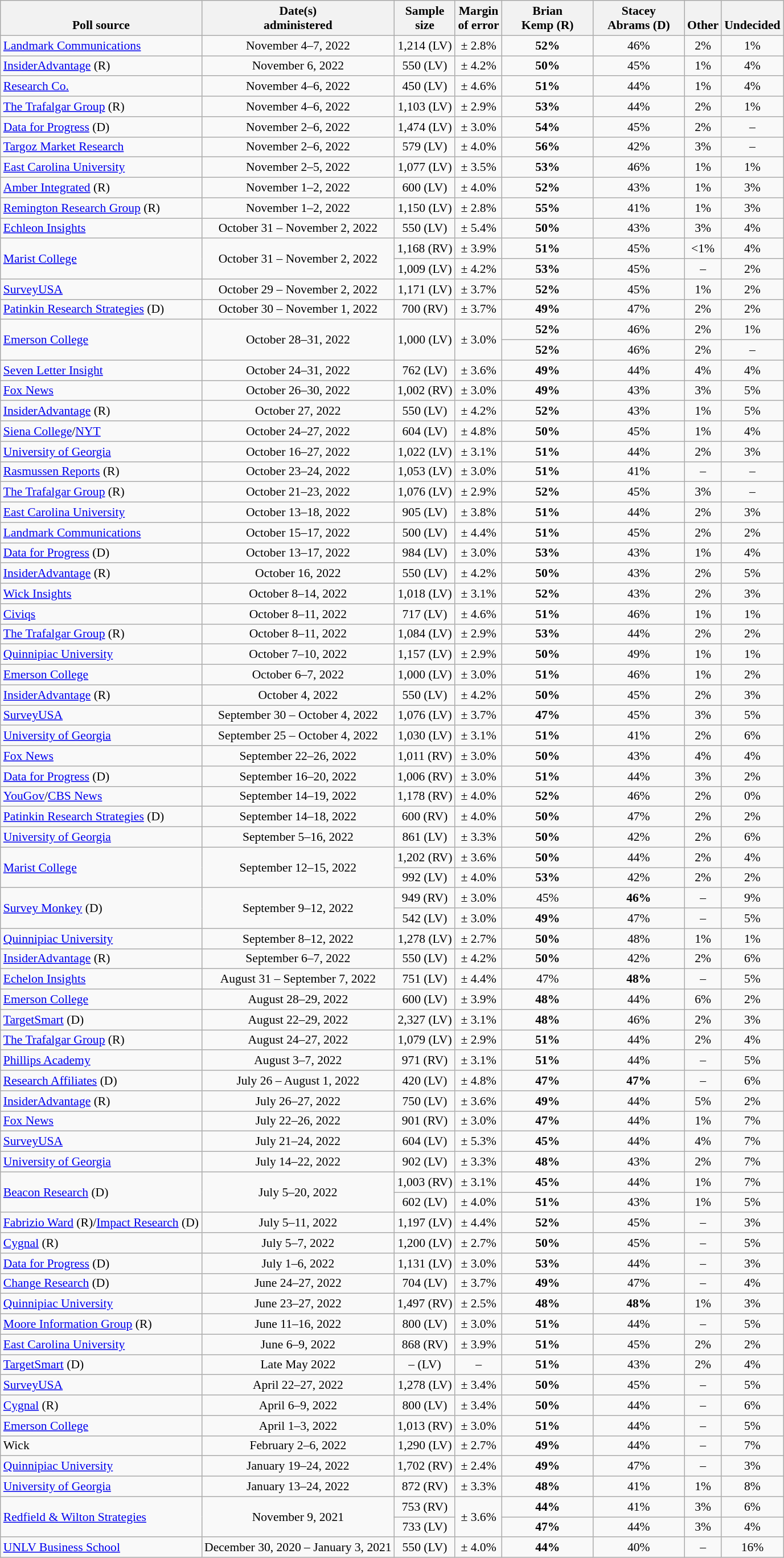<table class="wikitable" style="font-size:90%;text-align:center;">
<tr valign=bottom>
<th>Poll source</th>
<th>Date(s)<br>administered</th>
<th>Sample<br>size</th>
<th>Margin<br>of error</th>
<th style="width:100px;">Brian<br>Kemp (R)</th>
<th style="width:100px;">Stacey<br>Abrams (D)</th>
<th>Other</th>
<th>Undecided</th>
</tr>
<tr>
<td style="text-align:left;"><a href='#'>Landmark Communications</a></td>
<td>November 4–7, 2022</td>
<td>1,214 (LV)</td>
<td>± 2.8%</td>
<td><strong>52%</strong></td>
<td>46%</td>
<td>2%</td>
<td>1%</td>
</tr>
<tr>
<td style="text-align:left;"><a href='#'>InsiderAdvantage</a> (R)</td>
<td>November 6, 2022</td>
<td>550 (LV)</td>
<td>± 4.2%</td>
<td><strong>50%</strong></td>
<td>45%</td>
<td>1%</td>
<td>4%</td>
</tr>
<tr>
<td style="text-align:left;"><a href='#'>Research Co.</a></td>
<td>November 4–6, 2022</td>
<td>450 (LV)</td>
<td>± 4.6%</td>
<td><strong>51%</strong></td>
<td>44%</td>
<td>1%</td>
<td>4%</td>
</tr>
<tr>
<td style="text-align:left;"><a href='#'>The Trafalgar Group</a> (R)</td>
<td>November 4–6, 2022</td>
<td>1,103 (LV)</td>
<td>± 2.9%</td>
<td><strong>53%</strong></td>
<td>44%</td>
<td>2%</td>
<td>1%</td>
</tr>
<tr>
<td style="text-align:left;"><a href='#'>Data for Progress</a> (D)</td>
<td>November 2–6, 2022</td>
<td>1,474 (LV)</td>
<td>± 3.0%</td>
<td><strong>54%</strong></td>
<td>45%</td>
<td>2%</td>
<td>–</td>
</tr>
<tr>
<td style="text-align:left;"><a href='#'>Targoz Market Research</a></td>
<td>November 2–6, 2022</td>
<td>579 (LV)</td>
<td>± 4.0%</td>
<td><strong>56%</strong></td>
<td>42%</td>
<td>3%</td>
<td>–</td>
</tr>
<tr>
<td style="text-align:left;"><a href='#'>East Carolina University</a></td>
<td>November 2–5, 2022</td>
<td>1,077 (LV)</td>
<td>± 3.5%</td>
<td><strong>53%</strong></td>
<td>46%</td>
<td>1%</td>
<td>1%</td>
</tr>
<tr>
<td style="text-align:left;"><a href='#'>Amber Integrated</a> (R)</td>
<td>November 1–2, 2022</td>
<td>600 (LV)</td>
<td>± 4.0%</td>
<td><strong>52%</strong></td>
<td>43%</td>
<td>1%</td>
<td>3%</td>
</tr>
<tr>
<td style="text-align:left;"><a href='#'>Remington Research Group</a> (R)</td>
<td>November 1–2, 2022</td>
<td>1,150 (LV)</td>
<td>± 2.8%</td>
<td><strong>55%</strong></td>
<td>41%</td>
<td>1%</td>
<td>3%</td>
</tr>
<tr>
<td style="text-align:left;"><a href='#'>Echleon Insights</a></td>
<td>October 31 – November 2, 2022</td>
<td>550 (LV)</td>
<td>± 5.4%</td>
<td><strong>50%</strong></td>
<td>43%</td>
<td>3%</td>
<td>4%</td>
</tr>
<tr>
<td style="text-align:left;" rowspan="2"><a href='#'>Marist College</a></td>
<td rowspan="2">October 31 – November 2, 2022</td>
<td>1,168 (RV)</td>
<td>± 3.9%</td>
<td><strong>51%</strong></td>
<td>45%</td>
<td><1%</td>
<td>4%</td>
</tr>
<tr>
<td>1,009 (LV)</td>
<td>± 4.2%</td>
<td><strong>53%</strong></td>
<td>45%</td>
<td>–</td>
<td>2%</td>
</tr>
<tr>
<td style="text-align:left;"><a href='#'>SurveyUSA</a></td>
<td>October 29 – November 2, 2022</td>
<td>1,171 (LV)</td>
<td>± 3.7%</td>
<td><strong>52%</strong></td>
<td>45%</td>
<td>1%</td>
<td>2%</td>
</tr>
<tr>
<td style="text-align:left;"><a href='#'>Patinkin Research Strategies</a> (D)</td>
<td>October 30 – November 1, 2022</td>
<td>700 (RV)</td>
<td>± 3.7%</td>
<td><strong>49%</strong></td>
<td>47%</td>
<td>2%</td>
<td>2%</td>
</tr>
<tr>
<td style="text-align:left;" rowspan="2"><a href='#'>Emerson College</a></td>
<td rowspan="2">October 28–31, 2022</td>
<td rowspan="2">1,000 (LV)</td>
<td rowspan="2">± 3.0%</td>
<td><strong>52%</strong></td>
<td>46%</td>
<td>2%</td>
<td>1%</td>
</tr>
<tr>
<td><strong>52%</strong></td>
<td>46%</td>
<td>2%</td>
<td>–</td>
</tr>
<tr>
<td style="text-align:left;"><a href='#'>Seven Letter Insight</a></td>
<td>October 24–31, 2022</td>
<td>762 (LV)</td>
<td>± 3.6%</td>
<td><strong>49%</strong></td>
<td>44%</td>
<td>4%</td>
<td>4%</td>
</tr>
<tr>
<td style="text-align:left;"><a href='#'>Fox News</a></td>
<td>October 26–30, 2022</td>
<td>1,002 (RV)</td>
<td>± 3.0%</td>
<td><strong>49%</strong></td>
<td>43%</td>
<td>3%</td>
<td>5%</td>
</tr>
<tr>
<td style="text-align:left;"><a href='#'>InsiderAdvantage</a> (R)</td>
<td>October 27, 2022</td>
<td>550 (LV)</td>
<td>± 4.2%</td>
<td><strong>52%</strong></td>
<td>43%</td>
<td>1%</td>
<td>5%</td>
</tr>
<tr>
<td style="text-align:left;"><a href='#'>Siena College</a>/<a href='#'>NYT</a></td>
<td>October 24–27, 2022</td>
<td>604 (LV)</td>
<td>± 4.8%</td>
<td><strong>50%</strong></td>
<td>45%</td>
<td>1%</td>
<td>4%</td>
</tr>
<tr>
<td style="text-align:left;"><a href='#'>University of Georgia</a></td>
<td>October 16–27, 2022</td>
<td>1,022 (LV)</td>
<td>± 3.1%</td>
<td><strong>51%</strong></td>
<td>44%</td>
<td>2%</td>
<td>3%</td>
</tr>
<tr>
<td style="text-align:left;"><a href='#'>Rasmussen Reports</a> (R)</td>
<td>October 23–24, 2022</td>
<td>1,053 (LV)</td>
<td>± 3.0%</td>
<td><strong>51%</strong></td>
<td>41%</td>
<td>–</td>
<td>–</td>
</tr>
<tr>
<td style="text-align:left;"><a href='#'>The Trafalgar Group</a> (R)</td>
<td>October 21–23, 2022</td>
<td>1,076 (LV)</td>
<td>± 2.9%</td>
<td><strong>52%</strong></td>
<td>45%</td>
<td>3%</td>
<td>–</td>
</tr>
<tr>
<td style="text-align:left;"><a href='#'>East Carolina University</a></td>
<td>October 13–18, 2022</td>
<td>905 (LV)</td>
<td>± 3.8%</td>
<td><strong>51%</strong></td>
<td>44%</td>
<td>2%</td>
<td>3%</td>
</tr>
<tr>
<td style="text-align:left;"><a href='#'>Landmark Communications</a></td>
<td>October 15–17, 2022</td>
<td>500 (LV)</td>
<td>± 4.4%</td>
<td><strong>51%</strong></td>
<td>45%</td>
<td>2%</td>
<td>2%</td>
</tr>
<tr>
<td style="text-align:left;"><a href='#'>Data for Progress</a> (D)</td>
<td>October 13–17, 2022</td>
<td>984 (LV)</td>
<td>± 3.0%</td>
<td><strong>53%</strong></td>
<td>43%</td>
<td>1%</td>
<td>4%</td>
</tr>
<tr>
<td style="text-align:left;"><a href='#'>InsiderAdvantage</a> (R)</td>
<td>October 16, 2022</td>
<td>550 (LV)</td>
<td>± 4.2%</td>
<td><strong>50%</strong></td>
<td>43%</td>
<td>2%</td>
<td>5%</td>
</tr>
<tr>
<td style="text-align:left;"><a href='#'>Wick Insights</a></td>
<td>October 8–14, 2022</td>
<td>1,018 (LV)</td>
<td>± 3.1%</td>
<td><strong>52%</strong></td>
<td>43%</td>
<td>2%</td>
<td>3%</td>
</tr>
<tr>
<td style="text-align:left;"><a href='#'>Civiqs</a></td>
<td>October 8–11, 2022</td>
<td>717 (LV)</td>
<td>± 4.6%</td>
<td><strong>51%</strong></td>
<td>46%</td>
<td>1%</td>
<td>1%</td>
</tr>
<tr>
<td style="text-align:left;"><a href='#'>The Trafalgar Group</a> (R)</td>
<td>October 8–11, 2022</td>
<td>1,084 (LV)</td>
<td>± 2.9%</td>
<td><strong>53%</strong></td>
<td>44%</td>
<td>2%</td>
<td>2%</td>
</tr>
<tr>
<td style="text-align:left;"><a href='#'>Quinnipiac University</a></td>
<td>October 7–10, 2022</td>
<td>1,157 (LV)</td>
<td>± 2.9%</td>
<td><strong>50%</strong></td>
<td>49%</td>
<td>1%</td>
<td>1%</td>
</tr>
<tr>
<td style="text-align:left;"><a href='#'>Emerson College</a></td>
<td>October 6–7, 2022</td>
<td>1,000 (LV)</td>
<td>± 3.0%</td>
<td><strong>51%</strong></td>
<td>46%</td>
<td>1%</td>
<td>2%</td>
</tr>
<tr>
<td style="text-align:left;"><a href='#'>InsiderAdvantage</a> (R)</td>
<td>October 4, 2022</td>
<td>550 (LV)</td>
<td>± 4.2%</td>
<td><strong>50%</strong></td>
<td>45%</td>
<td>2%</td>
<td>3%</td>
</tr>
<tr>
<td style="text-align:left;"><a href='#'>SurveyUSA</a></td>
<td>September 30 – October 4, 2022</td>
<td>1,076 (LV)</td>
<td>± 3.7%</td>
<td><strong>47%</strong></td>
<td>45%</td>
<td>3%</td>
<td>5%</td>
</tr>
<tr>
<td style="text-align:left;"><a href='#'>University of Georgia</a></td>
<td>September 25 – October 4, 2022</td>
<td>1,030 (LV)</td>
<td>± 3.1%</td>
<td><strong>51%</strong></td>
<td>41%</td>
<td>2%</td>
<td>6%</td>
</tr>
<tr>
<td style="text-align:left;"><a href='#'>Fox News</a></td>
<td>September 22–26, 2022</td>
<td>1,011 (RV)</td>
<td>± 3.0%</td>
<td><strong>50%</strong></td>
<td>43%</td>
<td>4%</td>
<td>4%</td>
</tr>
<tr>
<td style="text-align:left;"><a href='#'>Data for Progress</a> (D)</td>
<td>September 16–20, 2022</td>
<td>1,006 (RV)</td>
<td>± 3.0%</td>
<td><strong>51%</strong></td>
<td>44%</td>
<td>3%</td>
<td>2%</td>
</tr>
<tr>
<td style="text-align:left;"><a href='#'>YouGov</a>/<a href='#'>CBS News</a></td>
<td>September 14–19, 2022</td>
<td>1,178 (RV)</td>
<td>± 4.0%</td>
<td><strong>52%</strong></td>
<td>46%</td>
<td>2%</td>
<td>0%</td>
</tr>
<tr>
<td style="text-align:left;"><a href='#'>Patinkin Research Strategies</a> (D)</td>
<td>September 14–18, 2022</td>
<td>600 (RV)</td>
<td>± 4.0%</td>
<td><strong>50%</strong></td>
<td>47%</td>
<td>2%</td>
<td>2%</td>
</tr>
<tr>
<td style="text-align:left;"><a href='#'>University of Georgia</a></td>
<td>September 5–16, 2022</td>
<td>861 (LV)</td>
<td>± 3.3%</td>
<td><strong>50%</strong></td>
<td>42%</td>
<td>2%</td>
<td>6%</td>
</tr>
<tr>
<td style="text-align:left;" rowspan="2"><a href='#'>Marist College</a></td>
<td rowspan="2">September 12–15, 2022</td>
<td>1,202 (RV)</td>
<td>± 3.6%</td>
<td><strong>50%</strong></td>
<td>44%</td>
<td>2%</td>
<td>4%</td>
</tr>
<tr>
<td>992 (LV)</td>
<td>± 4.0%</td>
<td><strong>53%</strong></td>
<td>42%</td>
<td>2%</td>
<td>2%</td>
</tr>
<tr>
<td style="text-align:left;" rowspan="2"><a href='#'>Survey Monkey</a> (D)</td>
<td rowspan="2">September 9–12, 2022</td>
<td>949 (RV)</td>
<td>± 3.0%</td>
<td>45%</td>
<td><strong>46%</strong></td>
<td>–</td>
<td>9%</td>
</tr>
<tr>
<td>542 (LV)</td>
<td>± 3.0%</td>
<td><strong>49%</strong></td>
<td>47%</td>
<td>–</td>
<td>5%</td>
</tr>
<tr>
<td style="text-align:left;"><a href='#'>Quinnipiac University</a></td>
<td>September 8–12, 2022</td>
<td>1,278 (LV)</td>
<td>± 2.7%</td>
<td><strong>50%</strong></td>
<td>48%</td>
<td>1%</td>
<td>1%</td>
</tr>
<tr>
<td style="text-align:left;"><a href='#'>InsiderAdvantage</a> (R)</td>
<td>September 6–7, 2022</td>
<td>550 (LV)</td>
<td>± 4.2%</td>
<td><strong>50%</strong></td>
<td>42%</td>
<td>2%</td>
<td>6%</td>
</tr>
<tr>
<td style="text-align:left;"><a href='#'>Echelon Insights</a></td>
<td>August 31 – September 7, 2022</td>
<td>751 (LV)</td>
<td>± 4.4%</td>
<td>47%</td>
<td><strong>48%</strong></td>
<td>–</td>
<td>5%</td>
</tr>
<tr>
<td style="text-align:left;"><a href='#'>Emerson College</a></td>
<td>August 28–29, 2022</td>
<td>600 (LV)</td>
<td>± 3.9%</td>
<td><strong>48%</strong></td>
<td>44%</td>
<td>6%</td>
<td>2%</td>
</tr>
<tr>
<td style="text-align:left;"><a href='#'>TargetSmart</a> (D)</td>
<td>August 22–29, 2022</td>
<td>2,327 (LV)</td>
<td>± 3.1%</td>
<td><strong>48%</strong></td>
<td>46%</td>
<td>2%</td>
<td>3%</td>
</tr>
<tr>
<td style="text-align:left;"><a href='#'>The Trafalgar Group</a> (R)</td>
<td>August 24–27, 2022</td>
<td>1,079 (LV)</td>
<td>± 2.9%</td>
<td><strong>51%</strong></td>
<td>44%</td>
<td>2%</td>
<td>4%</td>
</tr>
<tr>
<td style="text-align:left;"><a href='#'>Phillips Academy</a></td>
<td>August 3–7, 2022</td>
<td>971 (RV)</td>
<td>± 3.1%</td>
<td><strong>51%</strong></td>
<td>44%</td>
<td>–</td>
<td>5%</td>
</tr>
<tr>
<td style="text-align:left;"><a href='#'>Research Affiliates</a> (D)</td>
<td>July 26 – August 1, 2022</td>
<td>420 (LV)</td>
<td>± 4.8%</td>
<td><strong>47%</strong></td>
<td><strong>47%</strong></td>
<td>–</td>
<td>6%</td>
</tr>
<tr>
<td style="text-align:left;"><a href='#'>InsiderAdvantage</a> (R)</td>
<td>July 26–27, 2022</td>
<td>750 (LV)</td>
<td>± 3.6%</td>
<td><strong>49%</strong></td>
<td>44%</td>
<td>5%</td>
<td>2%</td>
</tr>
<tr>
<td style="text-align:left;"><a href='#'>Fox News</a></td>
<td>July 22–26, 2022</td>
<td>901 (RV)</td>
<td>± 3.0%</td>
<td><strong>47%</strong></td>
<td>44%</td>
<td>1%</td>
<td>7%</td>
</tr>
<tr>
<td style="text-align:left;"><a href='#'>SurveyUSA</a></td>
<td>July 21–24, 2022</td>
<td>604 (LV)</td>
<td>± 5.3%</td>
<td><strong>45%</strong></td>
<td>44%</td>
<td>4%</td>
<td>7%</td>
</tr>
<tr>
<td style="text-align:left;"><a href='#'>University of Georgia</a></td>
<td>July 14–22, 2022</td>
<td>902 (LV)</td>
<td>± 3.3%</td>
<td><strong>48%</strong></td>
<td>43%</td>
<td>2%</td>
<td>7%</td>
</tr>
<tr>
<td style="text-align:left;" rowspan="2"><a href='#'>Beacon Research</a> (D)</td>
<td rowspan="2">July 5–20, 2022</td>
<td>1,003 (RV)</td>
<td>± 3.1%</td>
<td><strong>45%</strong></td>
<td>44%</td>
<td>1%</td>
<td>7%</td>
</tr>
<tr>
<td>602 (LV)</td>
<td>± 4.0%</td>
<td><strong>51%</strong></td>
<td>43%</td>
<td>1%</td>
<td>5%</td>
</tr>
<tr>
<td style="text-align:left;"><a href='#'>Fabrizio Ward</a> (R)/<a href='#'>Impact Research</a> (D)</td>
<td>July 5–11, 2022</td>
<td>1,197 (LV)</td>
<td>± 4.4%</td>
<td><strong>52%</strong></td>
<td>45%</td>
<td>–</td>
<td>3%</td>
</tr>
<tr>
<td style="text-align:left;"><a href='#'>Cygnal</a> (R)</td>
<td>July 5–7, 2022</td>
<td>1,200 (LV)</td>
<td>± 2.7%</td>
<td><strong>50%</strong></td>
<td>45%</td>
<td>–</td>
<td>5%</td>
</tr>
<tr>
<td style="text-align:left;"><a href='#'>Data for Progress</a> (D)</td>
<td>July 1–6, 2022</td>
<td>1,131 (LV)</td>
<td>± 3.0%</td>
<td><strong>53%</strong></td>
<td>44%</td>
<td>–</td>
<td>3%</td>
</tr>
<tr>
<td style="text-align:left;"><a href='#'>Change Research</a> (D)</td>
<td>June 24–27, 2022</td>
<td>704 (LV)</td>
<td>± 3.7%</td>
<td><strong>49%</strong></td>
<td>47%</td>
<td>–</td>
<td>4%</td>
</tr>
<tr>
<td style="text-align:left;"><a href='#'>Quinnipiac University</a></td>
<td>June 23–27, 2022</td>
<td>1,497 (RV)</td>
<td>± 2.5%</td>
<td><strong>48%</strong></td>
<td><strong>48%</strong></td>
<td>1%</td>
<td>3%</td>
</tr>
<tr>
<td style="text-align:left;"><a href='#'>Moore Information Group</a> (R)</td>
<td>June 11–16, 2022</td>
<td>800 (LV)</td>
<td>± 3.0%</td>
<td><strong>51%</strong></td>
<td>44%</td>
<td>–</td>
<td>5%</td>
</tr>
<tr>
<td style="text-align:left;"><a href='#'>East Carolina University</a></td>
<td>June 6–9, 2022</td>
<td>868 (RV)</td>
<td>± 3.9%</td>
<td><strong>51%</strong></td>
<td>45%</td>
<td>2%</td>
<td>2%</td>
</tr>
<tr>
<td style="text-align:left;"><a href='#'>TargetSmart</a> (D)</td>
<td>Late May 2022</td>
<td>– (LV)</td>
<td>–</td>
<td><strong>51%</strong></td>
<td>43%</td>
<td>2%</td>
<td>4%</td>
</tr>
<tr>
<td style="text-align:left;"><a href='#'>SurveyUSA</a></td>
<td>April 22–27, 2022</td>
<td>1,278 (LV)</td>
<td>± 3.4%</td>
<td><strong>50%</strong></td>
<td>45%</td>
<td>–</td>
<td>5%</td>
</tr>
<tr>
<td style="text-align:left;"><a href='#'>Cygnal</a> (R)</td>
<td>April 6–9, 2022</td>
<td>800 (LV)</td>
<td>± 3.4%</td>
<td><strong>50%</strong></td>
<td>44%</td>
<td>–</td>
<td>6%</td>
</tr>
<tr>
<td style="text-align:left;"><a href='#'>Emerson College</a></td>
<td>April 1–3, 2022</td>
<td>1,013 (RV)</td>
<td>± 3.0%</td>
<td><strong>51%</strong></td>
<td>44%</td>
<td>–</td>
<td>5%</td>
</tr>
<tr>
<td style="text-align:left;">Wick</td>
<td>February 2–6, 2022</td>
<td>1,290 (LV)</td>
<td>± 2.7%</td>
<td><strong>49%</strong></td>
<td>44%</td>
<td>–</td>
<td>7%</td>
</tr>
<tr>
<td style="text-align:left;"><a href='#'>Quinnipiac University</a></td>
<td>January 19–24, 2022</td>
<td>1,702 (RV)</td>
<td>± 2.4%</td>
<td><strong>49%</strong></td>
<td>47%</td>
<td>–</td>
<td>3%</td>
</tr>
<tr>
<td style="text-align:left;"><a href='#'>University of Georgia</a></td>
<td>January 13–24, 2022</td>
<td>872 (RV)</td>
<td>± 3.3%</td>
<td><strong>48%</strong></td>
<td>41%</td>
<td>1%</td>
<td>8%</td>
</tr>
<tr>
<td style="text-align:left;" rowspan="2"><a href='#'>Redfield & Wilton Strategies</a></td>
<td rowspan="2">November 9, 2021</td>
<td>753 (RV)</td>
<td rowspan="2">± 3.6%</td>
<td><strong>44%</strong></td>
<td>41%</td>
<td>3%</td>
<td>6%</td>
</tr>
<tr>
<td>733 (LV)</td>
<td><strong>47%</strong></td>
<td>44%</td>
<td>3%</td>
<td>4%</td>
</tr>
<tr>
<td style="text-align:left;"><a href='#'>UNLV Business School</a></td>
<td>December 30, 2020 – January 3, 2021</td>
<td>550 (LV)</td>
<td>± 4.0%</td>
<td><strong>44%</strong></td>
<td>40%</td>
<td>–</td>
<td>16%</td>
</tr>
</table>
